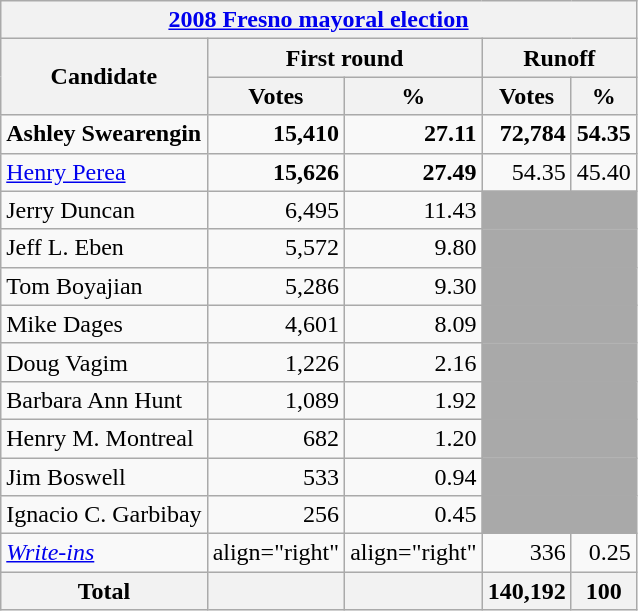<table class=wikitable>
<tr>
<th colspan=5><a href='#'>2008 Fresno mayoral election</a></th>
</tr>
<tr>
<th colspan=1 rowspan=2>Candidate</th>
<th colspan=2>First round</th>
<th colspan=2>Runoff</th>
</tr>
<tr>
<th>Votes</th>
<th>%</th>
<th>Votes</th>
<th>%</th>
</tr>
<tr>
<td><strong>Ashley Swearengin</strong></td>
<td align="right"><strong>15,410</strong></td>
<td align="right"><strong>27.11</strong></td>
<td align="right"><strong>72,784</strong></td>
<td align="right"><strong>54.35</strong></td>
</tr>
<tr>
<td><a href='#'>Henry Perea</a></td>
<td align="right"><strong>15,626</strong></td>
<td align="right"><strong>27.49</strong></td>
<td align="right">54.35</td>
<td align="right">45.40</td>
</tr>
<tr>
<td>Jerry Duncan</td>
<td align="right">6,495</td>
<td align="right">11.43</td>
<td colspan=2 bgcolor=darkgray></td>
</tr>
<tr>
<td>Jeff L. Eben</td>
<td align="right">5,572</td>
<td align="right">9.80</td>
<td colspan=2 bgcolor=darkgray></td>
</tr>
<tr>
<td>Tom Boyajian</td>
<td align="right">5,286</td>
<td align="right">9.30</td>
<td colspan=2 bgcolor=darkgray></td>
</tr>
<tr>
<td>Mike Dages</td>
<td align="right">4,601</td>
<td align="right">8.09</td>
<td colspan=2 bgcolor=darkgray></td>
</tr>
<tr>
<td>Doug Vagim</td>
<td align="right">1,226</td>
<td align="right">2.16</td>
<td colspan=2 bgcolor=darkgray></td>
</tr>
<tr>
<td>Barbara Ann Hunt</td>
<td align="right">1,089</td>
<td align="right">1.92</td>
<td colspan=2 bgcolor=darkgray></td>
</tr>
<tr>
<td>Henry M. Montreal</td>
<td align="right">682</td>
<td align="right">1.20</td>
<td colspan=2 bgcolor=darkgray></td>
</tr>
<tr>
<td>Jim Boswell</td>
<td align="right">533</td>
<td align="right">0.94</td>
<td colspan=2 bgcolor=darkgray></td>
</tr>
<tr>
<td>Ignacio C. Garbibay</td>
<td align="right">256</td>
<td align="right">0.45</td>
<td colspan=2 bgcolor=darkgray></td>
</tr>
<tr>
<td><em><a href='#'>Write-ins</a></em></td>
<td>align="right" </td>
<td>align="right" </td>
<td align="right">336</td>
<td align="right">0.25</td>
</tr>
<tr>
<th>Total</th>
<th></th>
<th></th>
<th>140,192</th>
<th>100</th>
</tr>
</table>
